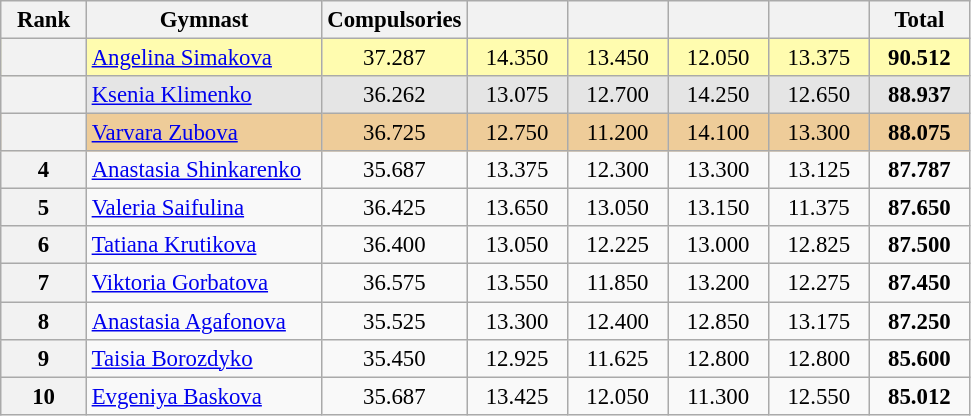<table class="wikitable sortable" style="text-align:center; font-size:95%">
<tr>
<th scope="col" style="width:50px;">Rank</th>
<th scope="col" style="width:150px;">Gymnast</th>
<th scope="col" style="width:60px;">Compulsories</th>
<th scope="col" style="width:60px;"></th>
<th scope="col" style="width:60px;"></th>
<th scope="col" style="width:60px;"></th>
<th scope="col" style="width:60px;"></th>
<th scope="col" style="width:60px;">Total</th>
</tr>
<tr style="background:#fffcaf;">
<th scope=row style="text-align:center"></th>
<td align=left><a href='#'>Angelina Simakova</a></td>
<td>37.287</td>
<td>14.350</td>
<td>13.450</td>
<td>12.050</td>
<td>13.375</td>
<td><strong>90.512</strong></td>
</tr>
<tr style="background:#e5e5e5;">
<th scope=row style="text-align:center"></th>
<td align=left><a href='#'>Ksenia Klimenko</a></td>
<td>36.262</td>
<td>13.075</td>
<td>12.700</td>
<td>14.250</td>
<td>12.650</td>
<td><strong>88.937</strong></td>
</tr>
<tr style="background:#ec9;">
<th scope=row style="text-align:center"></th>
<td align=left><a href='#'>Varvara Zubova</a></td>
<td>36.725</td>
<td>12.750</td>
<td>11.200</td>
<td>14.100</td>
<td>13.300</td>
<td><strong>88.075</strong></td>
</tr>
<tr>
<th scope=row style="text-align:center">4</th>
<td align=left><a href='#'>Anastasia Shinkarenko</a></td>
<td>35.687</td>
<td>13.375</td>
<td>12.300</td>
<td>13.300</td>
<td>13.125</td>
<td><strong>87.787</strong></td>
</tr>
<tr>
<th scope=row style="text-align:center">5</th>
<td align=left><a href='#'>Valeria Saifulina</a></td>
<td>36.425</td>
<td>13.650</td>
<td>13.050</td>
<td>13.150</td>
<td>11.375</td>
<td><strong>87.650</strong></td>
</tr>
<tr>
<th scope=row style="text-align:center">6</th>
<td align=left><a href='#'>Tatiana Krutikova</a></td>
<td>36.400</td>
<td>13.050</td>
<td>12.225</td>
<td>13.000</td>
<td>12.825</td>
<td><strong>87.500</strong></td>
</tr>
<tr>
<th scope=row style="text-align:center">7</th>
<td align=left><a href='#'>Viktoria Gorbatova</a></td>
<td>36.575</td>
<td>13.550</td>
<td>11.850</td>
<td>13.200</td>
<td>12.275</td>
<td><strong>87.450</strong></td>
</tr>
<tr>
<th scope=row style="text-align:center">8</th>
<td align=left><a href='#'>Anastasia Agafonova</a></td>
<td>35.525</td>
<td>13.300</td>
<td>12.400</td>
<td>12.850</td>
<td>13.175</td>
<td><strong>87.250</strong></td>
</tr>
<tr>
<th scope=row style="text-align:center">9</th>
<td align=left><a href='#'>Taisia Borozdyko</a></td>
<td>35.450</td>
<td>12.925</td>
<td>11.625</td>
<td>12.800</td>
<td>12.800</td>
<td><strong>85.600</strong></td>
</tr>
<tr>
<th scope=row style="text-align:center">10</th>
<td align=left><a href='#'>Evgeniya Baskova</a></td>
<td>35.687</td>
<td>13.425</td>
<td>12.050</td>
<td>11.300</td>
<td>12.550</td>
<td><strong>85.012</strong></td>
</tr>
</table>
